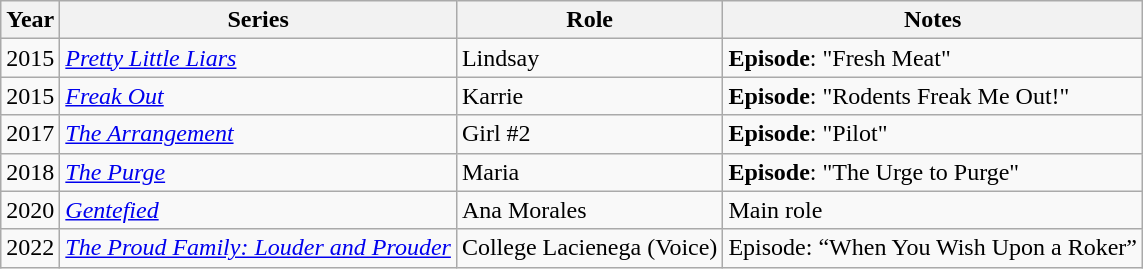<table class="wikitable">
<tr>
<th scope="col">Year</th>
<th scope="col">Series</th>
<th scope="col">Role</th>
<th scope="col">Notes</th>
</tr>
<tr>
<td>2015</td>
<td><em><a href='#'>Pretty Little Liars</a></em></td>
<td>Lindsay</td>
<td><strong>Episode</strong>: "Fresh Meat"</td>
</tr>
<tr>
<td>2015</td>
<td><em> <a href='#'>Freak Out</a></em></td>
<td>Karrie</td>
<td><strong>Episode</strong>: "Rodents Freak Me Out!"</td>
</tr>
<tr>
<td>2017</td>
<td><em> <a href='#'>The Arrangement</a></em></td>
<td>Girl #2</td>
<td><strong>Episode</strong>: "Pilot"</td>
</tr>
<tr>
<td>2018</td>
<td><em><a href='#'>The Purge</a></em></td>
<td>Maria</td>
<td><strong>Episode</strong>: "The Urge to Purge"</td>
</tr>
<tr>
<td>2020</td>
<td><em><a href='#'>Gentefied</a></em></td>
<td>Ana Morales</td>
<td>Main role</td>
</tr>
<tr>
<td>2022</td>
<td><em><a href='#'>The Proud Family: Louder and Prouder</a></em></td>
<td>College Lacienega (Voice)</td>
<td>Episode: “When You Wish Upon a Roker”</td>
</tr>
</table>
